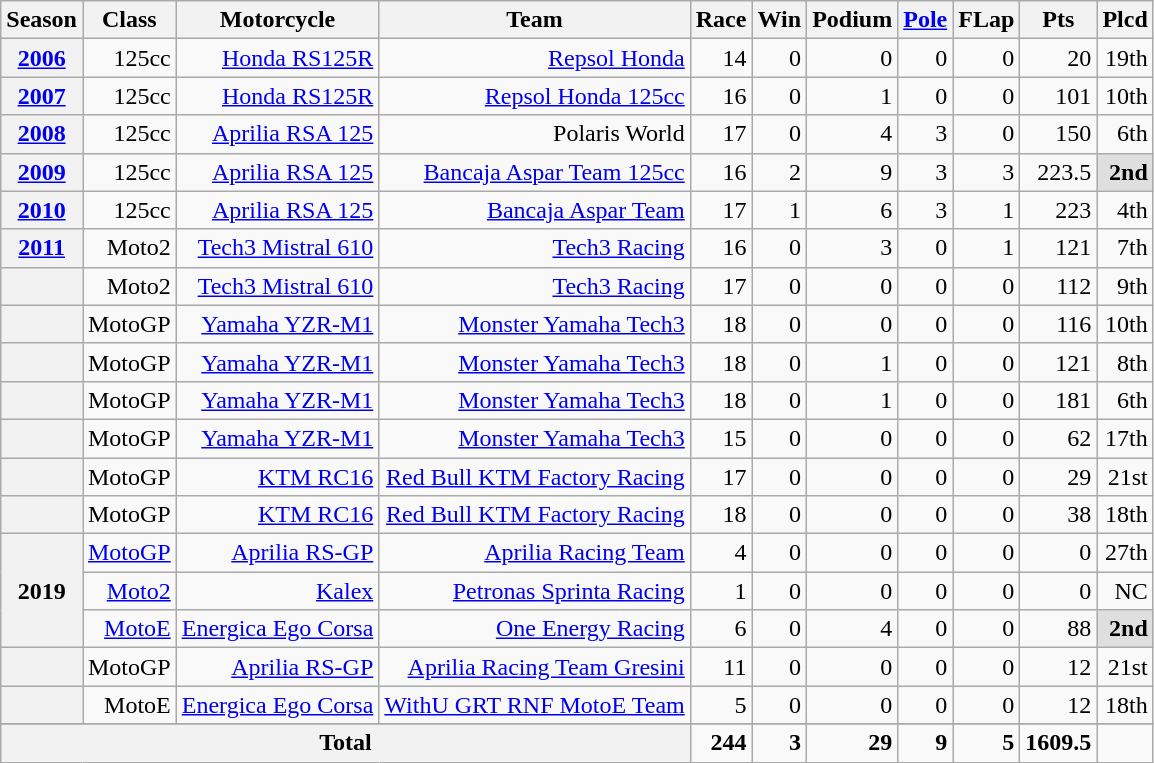<table class="wikitable" style="font-size:100%; text-align:right;">
<tr>
<th>Season</th>
<th>Class</th>
<th>Motorcycle</th>
<th>Team</th>
<th>Race</th>
<th>Win</th>
<th>Podium</th>
<th><a href='#'>Pole</a></th>
<th>FLap</th>
<th>Pts</th>
<th>Plcd</th>
</tr>
<tr align="right">
<th><a href='#'>2006</a></th>
<td>125cc</td>
<td><a href='#'>Honda RS125R</a></td>
<td><a href='#'>Repsol Honda</a></td>
<td>14</td>
<td>0</td>
<td>0</td>
<td>0</td>
<td>0</td>
<td>20</td>
<td>19th</td>
</tr>
<tr align="right">
<th><a href='#'>2007</a></th>
<td>125cc</td>
<td><a href='#'>Honda RS125R</a></td>
<td><a href='#'>Repsol Honda 125cc</a></td>
<td>16</td>
<td>0</td>
<td>1</td>
<td>0</td>
<td>0</td>
<td>101</td>
<td>10th</td>
</tr>
<tr align="right">
<th><a href='#'>2008</a></th>
<td>125cc</td>
<td><a href='#'>Aprilia RSA 125</a></td>
<td>Polaris World</td>
<td>17</td>
<td>0</td>
<td>4</td>
<td>3</td>
<td>0</td>
<td>150</td>
<td>6th</td>
</tr>
<tr align="right">
<th><a href='#'>2009</a></th>
<td>125cc</td>
<td><a href='#'>Aprilia RSA 125</a></td>
<td><a href='#'>Bancaja Aspar Team 125cc</a></td>
<td>16</td>
<td>2</td>
<td>9</td>
<td>3</td>
<td>3</td>
<td>223.5</td>
<td style="background:#DFDFDF;"><strong>2nd</strong></td>
</tr>
<tr align="right">
<th><a href='#'>2010</a></th>
<td>125cc</td>
<td><a href='#'>Aprilia RSA 125</a></td>
<td><a href='#'>Bancaja Aspar Team</a></td>
<td>17</td>
<td>1</td>
<td>6</td>
<td>3</td>
<td>1</td>
<td>223</td>
<td>4th</td>
</tr>
<tr align="right">
<th><a href='#'>2011</a></th>
<td>Moto2</td>
<td><a href='#'>Tech3 Mistral 610</a></td>
<td><a href='#'>Tech3 Racing</a></td>
<td>16</td>
<td>0</td>
<td>3</td>
<td>0</td>
<td>1</td>
<td>121</td>
<td>7th</td>
</tr>
<tr align="right">
<th></th>
<td>Moto2</td>
<td><a href='#'>Tech3 Mistral 610</a></td>
<td><a href='#'>Tech3 Racing</a></td>
<td>17</td>
<td>0</td>
<td>0</td>
<td>0</td>
<td>0</td>
<td>112</td>
<td>9th</td>
</tr>
<tr align="right">
<th></th>
<td>MotoGP</td>
<td><a href='#'>Yamaha YZR-M1</a></td>
<td><a href='#'>Monster Yamaha Tech3</a></td>
<td>18</td>
<td>0</td>
<td>0</td>
<td>0</td>
<td>0</td>
<td>116</td>
<td>10th</td>
</tr>
<tr align="right">
<th></th>
<td>MotoGP</td>
<td><a href='#'>Yamaha YZR-M1</a></td>
<td><a href='#'>Monster Yamaha Tech3</a></td>
<td>18</td>
<td>0</td>
<td>1</td>
<td>0</td>
<td>0</td>
<td>121</td>
<td>8th</td>
</tr>
<tr align="right">
<th></th>
<td>MotoGP</td>
<td><a href='#'>Yamaha YZR-M1</a></td>
<td><a href='#'>Monster Yamaha Tech3</a></td>
<td>18</td>
<td>0</td>
<td>1</td>
<td>0</td>
<td>0</td>
<td>181</td>
<td>6th</td>
</tr>
<tr align="right">
<th></th>
<td>MotoGP</td>
<td><a href='#'>Yamaha YZR-M1</a></td>
<td><a href='#'>Monster Yamaha Tech3</a></td>
<td>15</td>
<td>0</td>
<td>0</td>
<td>0</td>
<td>0</td>
<td>62</td>
<td>17th</td>
</tr>
<tr align="right">
<th></th>
<td>MotoGP</td>
<td><a href='#'>KTM RC16</a></td>
<td><a href='#'>Red Bull KTM Factory Racing</a></td>
<td>17</td>
<td>0</td>
<td>0</td>
<td>0</td>
<td>0</td>
<td>29</td>
<td>21st</td>
</tr>
<tr align="right">
<th></th>
<td>MotoGP</td>
<td><a href='#'>KTM RC16</a></td>
<td><a href='#'>Red Bull KTM Factory Racing</a></td>
<td>18</td>
<td>0</td>
<td>0</td>
<td>0</td>
<td>0</td>
<td>38</td>
<td>18th</td>
</tr>
<tr>
<th rowspan=3>2019</th>
<td><a href='#'>MotoGP</a></td>
<td><a href='#'>Aprilia RS-GP</a></td>
<td><a href='#'>Aprilia Racing Team</a></td>
<td>4</td>
<td>0</td>
<td>0</td>
<td>0</td>
<td>0</td>
<td>0</td>
<td>27th</td>
</tr>
<tr>
<td><a href='#'>Moto2</a></td>
<td><a href='#'>Kalex</a></td>
<td><a href='#'>Petronas Sprinta Racing</a></td>
<td>1</td>
<td>0</td>
<td>0</td>
<td>0</td>
<td>0</td>
<td>0</td>
<td>NC</td>
</tr>
<tr>
<td><a href='#'>MotoE</a></td>
<td><a href='#'>Energica Ego Corsa</a></td>
<td><a href='#'>One Energy Racing</a></td>
<td>6</td>
<td>0</td>
<td>4</td>
<td>0</td>
<td>0</td>
<td>88</td>
<td style="background:#DFDFDF;"><strong>2nd</strong></td>
</tr>
<tr>
<th></th>
<td>MotoGP</td>
<td><a href='#'>Aprilia RS-GP</a></td>
<td><a href='#'>Aprilia Racing Team Gresini</a></td>
<td>11</td>
<td>0</td>
<td>0</td>
<td>0</td>
<td>0</td>
<td>12</td>
<td>21st</td>
</tr>
<tr>
<th></th>
<td>MotoE</td>
<td><a href='#'>Energica Ego Corsa</a></td>
<td><a href='#'>WithU GRT RNF MotoE Team</a></td>
<td>5</td>
<td>0</td>
<td>0</td>
<td>0</td>
<td>0</td>
<td>12</td>
<td>18th</td>
</tr>
<tr>
</tr>
<tr align="right">
<th colspan="4">Total</th>
<td><strong>244</strong></td>
<td><strong>3</strong></td>
<td><strong>29</strong></td>
<td><strong>9</strong></td>
<td><strong>5</strong></td>
<td><strong>1609.5</strong></td>
<td></td>
</tr>
</table>
